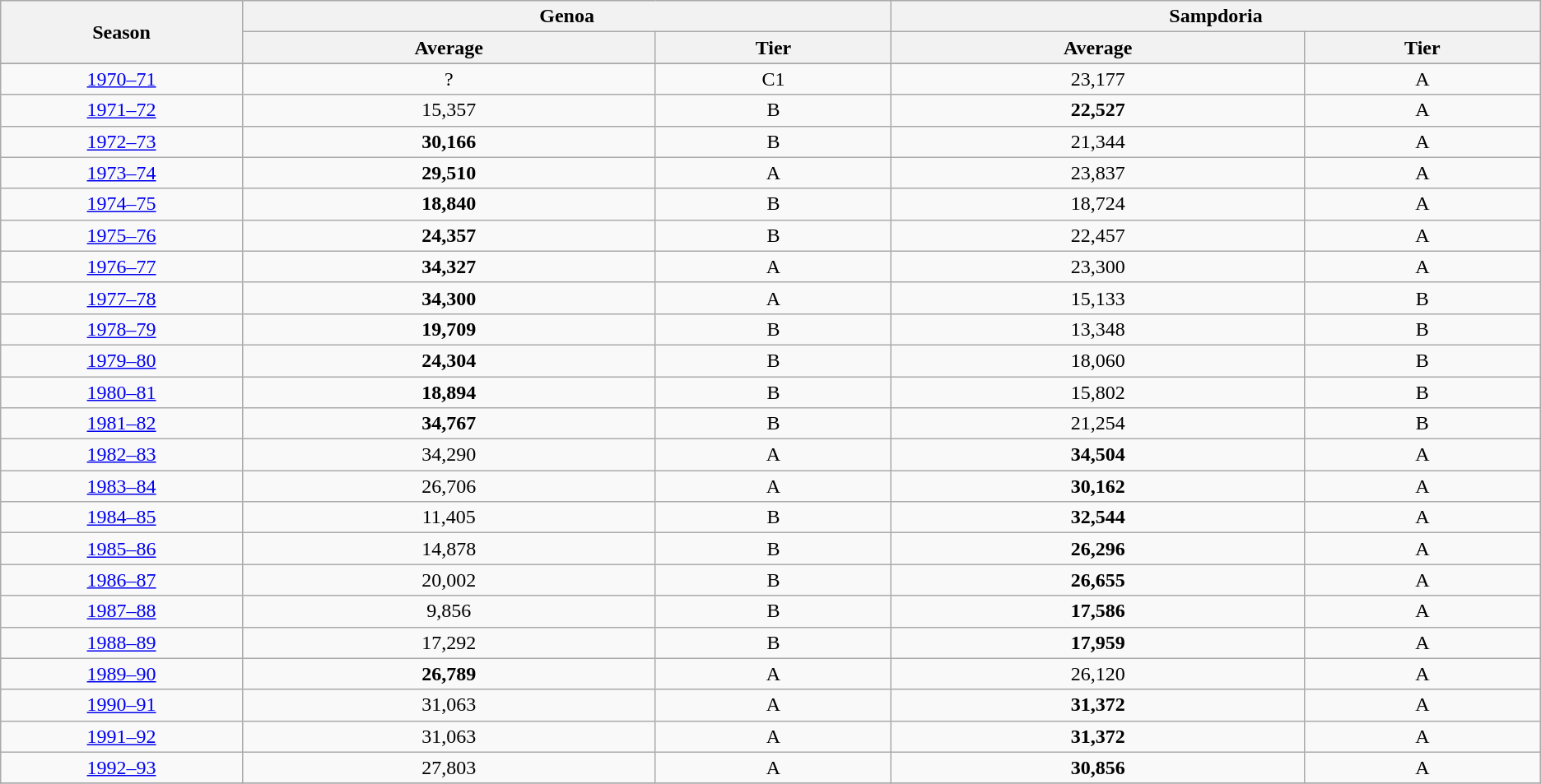<table class="wikitable" style="text-align: center width=10%">
<tr>
<th rowspan=2 width=4%>Season</th>
<th colspan=2>Genoa</th>
<th colspan=2>Sampdoria</th>
</tr>
<tr>
<th width=7%>Average</th>
<th width=4%>Tier</th>
<th width=7%>Average</th>
<th width=4%>Tier</th>
</tr>
<tr>
</tr>
<tr>
<td align=center><a href='#'>1970–71</a></td>
<td align=center>?</td>
<td align=center>C1</td>
<td align=center>23,177</td>
<td align=center>A</td>
</tr>
<tr>
<td align=center><a href='#'>1971–72</a></td>
<td align=center>15,357</td>
<td align=center>B</td>
<td align=center><strong>22,527</strong></td>
<td align=center>A</td>
</tr>
<tr>
<td align=center><a href='#'>1972–73</a></td>
<td align=center><strong>30,166</strong></td>
<td align=center>B</td>
<td align=center>21,344</td>
<td align=center>A</td>
</tr>
<tr>
<td align=center><a href='#'>1973–74</a></td>
<td align=center><strong>29,510</strong></td>
<td align=center>A</td>
<td align=center>23,837</td>
<td align=center>A</td>
</tr>
<tr>
<td align=center><a href='#'>1974–75</a></td>
<td align=center><strong>18,840</strong></td>
<td align=center>B</td>
<td align=center>18,724</td>
<td align=center>A</td>
</tr>
<tr>
<td align=center><a href='#'>1975–76</a></td>
<td align=center><strong>24,357</strong></td>
<td align=center>B</td>
<td align=center>22,457</td>
<td align=center>A</td>
</tr>
<tr>
<td align=center><a href='#'>1976–77</a></td>
<td align=center><strong>34,327</strong></td>
<td align=center>A</td>
<td align=center>23,300</td>
<td align=center>A</td>
</tr>
<tr>
<td align=center><a href='#'>1977–78</a></td>
<td align=center><strong>34,300</strong></td>
<td align=center>A</td>
<td align=center>15,133</td>
<td align=center>B</td>
</tr>
<tr>
<td align=center><a href='#'>1978–79</a></td>
<td align=center><strong>19,709</strong></td>
<td align=center>B</td>
<td align=center>13,348</td>
<td align=center>B</td>
</tr>
<tr>
<td align=center><a href='#'>1979–80</a></td>
<td align=center><strong>24,304</strong></td>
<td align=center>B</td>
<td align=center>18,060</td>
<td align=center>B</td>
</tr>
<tr>
<td align=center><a href='#'>1980–81</a></td>
<td align=center><strong>18,894</strong></td>
<td align=center>B</td>
<td align=center>15,802</td>
<td align=center>B</td>
</tr>
<tr>
<td align=center><a href='#'>1981–82</a></td>
<td align=center><strong>34,767</strong></td>
<td align=center>B</td>
<td align=center>21,254</td>
<td align=center>B</td>
</tr>
<tr>
<td align=center><a href='#'>1982–83</a></td>
<td align=center>34,290</td>
<td align=center>A</td>
<td align=center><strong>34,504</strong></td>
<td align=center>A</td>
</tr>
<tr>
<td align=center><a href='#'>1983–84</a></td>
<td align=center>26,706</td>
<td align=center>A</td>
<td align=center><strong>30,162</strong></td>
<td align=center>A</td>
</tr>
<tr>
<td align=center><a href='#'>1984–85</a></td>
<td align=center>11,405</td>
<td align=center>B</td>
<td align=center><strong>32,544</strong></td>
<td align=center>A</td>
</tr>
<tr>
<td align=center><a href='#'>1985–86</a></td>
<td align=center>14,878</td>
<td align=center>B</td>
<td align=center><strong>26,296</strong></td>
<td align=center>A</td>
</tr>
<tr>
<td align=center><a href='#'>1986–87</a></td>
<td align=center>20,002</td>
<td align=center>B</td>
<td align=center><strong>26,655</strong></td>
<td align=center>A</td>
</tr>
<tr>
<td align=center><a href='#'>1987–88</a></td>
<td align=center>9,856</td>
<td align=center>B</td>
<td align=center><strong>17,586</strong></td>
<td align=center>A</td>
</tr>
<tr>
<td align=center><a href='#'>1988–89</a></td>
<td align=center>17,292</td>
<td align=center>B</td>
<td align=center><strong>17,959</strong></td>
<td align=center>A</td>
</tr>
<tr>
<td align=center><a href='#'>1989–90</a></td>
<td align=center><strong>26,789</strong></td>
<td align=center>A</td>
<td align=center>26,120</td>
<td align=center>A</td>
</tr>
<tr>
<td align=center><a href='#'>1990–91</a></td>
<td align=center>31,063</td>
<td align=center>A</td>
<td align=center><strong>31,372</strong></td>
<td align=center>A</td>
</tr>
<tr>
<td align=center><a href='#'>1991–92</a></td>
<td align=center>31,063</td>
<td align=center>A</td>
<td align=center><strong>31,372</strong></td>
<td align=center>A</td>
</tr>
<tr>
<td align=center><a href='#'>1992–93</a></td>
<td align=center>27,803</td>
<td align=center>A</td>
<td align=center><strong>30,856</strong></td>
<td align=center>A</td>
</tr>
<tr>
</tr>
</table>
